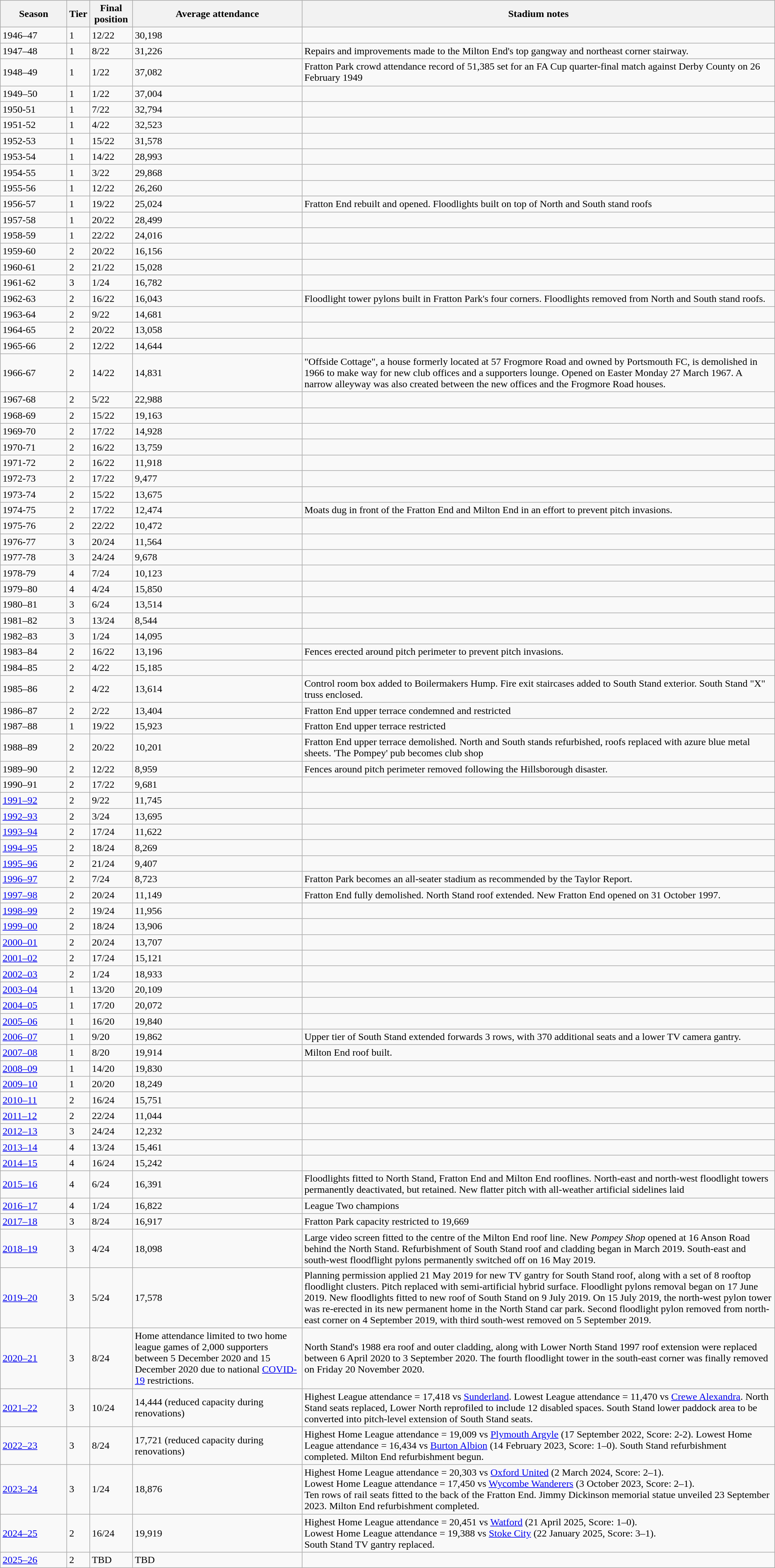<table class="wikitable" style="text-align:left;">
<tr>
<th scope="col" style="width:100px;">Season</th>
<th scope="col" style="width:auto;">Tier</th>
<th scope="col" style="width:auto;">Final position</th>
<th scope="col" style="width:auto;">Average attendance</th>
<th scope="col" style="width:auto;">Stadium notes</th>
</tr>
<tr>
<td>1946–47</td>
<td>1</td>
<td>12/22</td>
<td>30,198</td>
<td></td>
</tr>
<tr>
<td>1947–48</td>
<td>1</td>
<td>8/22</td>
<td>31,226</td>
<td>Repairs and improvements made to the Milton End's top gangway and northeast corner stairway.</td>
</tr>
<tr>
<td>1948–49</td>
<td>1</td>
<td>1/22</td>
<td>37,082</td>
<td>Fratton Park crowd attendance record of 51,385 set for an FA Cup quarter-final match against Derby County on 26 February 1949</td>
</tr>
<tr>
<td>1949–50</td>
<td>1</td>
<td>1/22</td>
<td>37,004</td>
<td></td>
</tr>
<tr>
<td>1950-51</td>
<td>1</td>
<td>7/22</td>
<td>32,794</td>
<td></td>
</tr>
<tr>
<td>1951-52</td>
<td>1</td>
<td>4/22</td>
<td>32,523</td>
<td></td>
</tr>
<tr>
<td>1952-53</td>
<td>1</td>
<td>15/22</td>
<td>31,578</td>
<td></td>
</tr>
<tr>
<td>1953-54</td>
<td>1</td>
<td>14/22</td>
<td>28,993</td>
<td></td>
</tr>
<tr>
<td>1954-55</td>
<td>1</td>
<td>3/22</td>
<td>29,868</td>
<td></td>
</tr>
<tr>
<td>1955-56</td>
<td>1</td>
<td>12/22</td>
<td>26,260</td>
<td></td>
</tr>
<tr>
<td>1956-57</td>
<td>1</td>
<td>19/22</td>
<td>25,024</td>
<td>Fratton End rebuilt and opened. Floodlights built on top of North and South stand roofs</td>
</tr>
<tr>
<td>1957-58</td>
<td>1</td>
<td>20/22</td>
<td>28,499</td>
<td></td>
</tr>
<tr>
<td>1958-59</td>
<td>1</td>
<td>22/22</td>
<td>24,016</td>
<td></td>
</tr>
<tr>
<td>1959-60</td>
<td>2</td>
<td>20/22</td>
<td>16,156</td>
<td></td>
</tr>
<tr>
<td>1960-61</td>
<td>2</td>
<td>21/22</td>
<td>15,028</td>
<td></td>
</tr>
<tr>
<td>1961-62</td>
<td>3</td>
<td>1/24</td>
<td>16,782</td>
<td></td>
</tr>
<tr>
<td>1962-63</td>
<td>2</td>
<td>16/22</td>
<td>16,043</td>
<td>Floodlight tower pylons built in Fratton Park's four corners. Floodlights removed from North and South stand roofs.</td>
</tr>
<tr>
<td>1963-64</td>
<td>2</td>
<td>9/22</td>
<td>14,681</td>
<td></td>
</tr>
<tr>
<td>1964-65</td>
<td>2</td>
<td>20/22</td>
<td>13,058</td>
<td></td>
</tr>
<tr>
<td>1965-66</td>
<td>2</td>
<td>12/22</td>
<td>14,644</td>
<td></td>
</tr>
<tr>
<td>1966-67</td>
<td>2</td>
<td>14/22</td>
<td>14,831</td>
<td>"Offside Cottage", a house formerly located at 57 Frogmore Road and owned by Portsmouth FC, is demolished in 1966 to make way for new club offices and a supporters lounge. Opened on Easter Monday 27 March 1967. A narrow alleyway was also created between the new offices and the Frogmore Road houses.</td>
</tr>
<tr>
<td>1967-68</td>
<td>2</td>
<td>5/22</td>
<td>22,988</td>
<td></td>
</tr>
<tr>
<td>1968-69</td>
<td>2</td>
<td>15/22</td>
<td>19,163</td>
<td></td>
</tr>
<tr>
<td>1969-70</td>
<td>2</td>
<td>17/22</td>
<td>14,928</td>
<td></td>
</tr>
<tr>
<td>1970-71</td>
<td>2</td>
<td>16/22</td>
<td>13,759</td>
<td></td>
</tr>
<tr>
<td>1971-72</td>
<td>2</td>
<td>16/22</td>
<td>11,918</td>
<td></td>
</tr>
<tr>
<td>1972-73</td>
<td>2</td>
<td>17/22</td>
<td>9,477</td>
<td></td>
</tr>
<tr>
<td>1973-74</td>
<td>2</td>
<td>15/22</td>
<td>13,675</td>
<td></td>
</tr>
<tr>
<td>1974-75</td>
<td>2</td>
<td>17/22</td>
<td>12,474</td>
<td>Moats dug in front of the Fratton End and Milton End in an effort to prevent pitch invasions.</td>
</tr>
<tr>
<td>1975-76</td>
<td>2</td>
<td>22/22</td>
<td>10,472</td>
<td></td>
</tr>
<tr>
<td>1976-77</td>
<td>3</td>
<td>20/24</td>
<td>11,564</td>
<td></td>
</tr>
<tr>
<td>1977-78</td>
<td>3</td>
<td>24/24</td>
<td>9,678</td>
<td></td>
</tr>
<tr>
<td>1978-79</td>
<td>4</td>
<td>7/24</td>
<td>10,123</td>
<td></td>
</tr>
<tr>
<td>1979–80</td>
<td>4</td>
<td>4/24</td>
<td>15,850</td>
<td></td>
</tr>
<tr>
<td>1980–81</td>
<td>3</td>
<td>6/24</td>
<td>13,514</td>
<td></td>
</tr>
<tr>
<td>1981–82</td>
<td>3</td>
<td>13/24</td>
<td>8,544</td>
<td></td>
</tr>
<tr>
<td>1982–83</td>
<td>3</td>
<td>1/24</td>
<td>14,095</td>
<td></td>
</tr>
<tr>
<td>1983–84</td>
<td>2</td>
<td>16/22</td>
<td>13,196</td>
<td>Fences erected around pitch perimeter to prevent pitch invasions.</td>
</tr>
<tr>
<td>1984–85</td>
<td>2</td>
<td>4/22</td>
<td>15,185</td>
<td></td>
</tr>
<tr>
<td>1985–86</td>
<td>2</td>
<td>4/22</td>
<td>13,614</td>
<td>Control room box added to Boilermakers Hump. Fire exit staircases added to South Stand exterior. South Stand "X" truss enclosed.</td>
</tr>
<tr>
<td>1986–87</td>
<td>2</td>
<td>2/22</td>
<td>13,404</td>
<td>Fratton End upper terrace condemned and restricted</td>
</tr>
<tr>
<td>1987–88</td>
<td>1</td>
<td>19/22</td>
<td>15,923</td>
<td>Fratton End upper terrace restricted</td>
</tr>
<tr>
<td>1988–89</td>
<td>2</td>
<td>20/22</td>
<td>10,201</td>
<td>Fratton End upper terrace demolished. North and South stands refurbished, roofs replaced with azure blue metal sheets. 'The Pompey' pub becomes club shop</td>
</tr>
<tr>
<td>1989–90</td>
<td>2</td>
<td>12/22</td>
<td>8,959</td>
<td>Fences around pitch perimeter removed following the Hillsborough disaster.</td>
</tr>
<tr>
<td>1990–91</td>
<td>2</td>
<td>17/22</td>
<td>9,681</td>
<td></td>
</tr>
<tr>
<td><a href='#'>1991–92</a></td>
<td>2</td>
<td>9/22</td>
<td>11,745</td>
<td></td>
</tr>
<tr>
<td><a href='#'>1992–93</a></td>
<td>2</td>
<td>3/24</td>
<td>13,695</td>
<td></td>
</tr>
<tr>
<td><a href='#'>1993–94</a></td>
<td>2</td>
<td>17/24</td>
<td>11,622</td>
<td></td>
</tr>
<tr>
<td><a href='#'>1994–95</a></td>
<td>2</td>
<td>18/24</td>
<td>8,269</td>
<td></td>
</tr>
<tr>
<td><a href='#'>1995–96</a></td>
<td>2</td>
<td>21/24</td>
<td>9,407</td>
<td></td>
</tr>
<tr>
<td><a href='#'>1996–97</a></td>
<td>2</td>
<td>7/24</td>
<td>8,723</td>
<td>Fratton Park becomes an all-seater stadium as recommended by the Taylor Report.</td>
</tr>
<tr>
<td><a href='#'>1997–98</a></td>
<td>2</td>
<td>20/24</td>
<td>11,149</td>
<td>Fratton End fully demolished. North Stand roof extended. New Fratton End opened on 31 October 1997.</td>
</tr>
<tr>
<td><a href='#'>1998–99</a></td>
<td>2</td>
<td>19/24</td>
<td>11,956</td>
<td></td>
</tr>
<tr>
<td><a href='#'>1999–00</a></td>
<td>2</td>
<td>18/24</td>
<td>13,906</td>
<td></td>
</tr>
<tr>
<td><a href='#'>2000–01</a></td>
<td>2</td>
<td>20/24</td>
<td>13,707</td>
<td></td>
</tr>
<tr>
<td><a href='#'>2001–02</a></td>
<td>2</td>
<td>17/24</td>
<td>15,121</td>
<td></td>
</tr>
<tr>
<td><a href='#'>2002–03</a></td>
<td>2</td>
<td>1/24</td>
<td>18,933</td>
<td></td>
</tr>
<tr>
<td><a href='#'>2003–04</a></td>
<td>1</td>
<td>13/20</td>
<td>20,109</td>
<td></td>
</tr>
<tr>
<td><a href='#'>2004–05</a></td>
<td>1</td>
<td>17/20</td>
<td>20,072</td>
<td></td>
</tr>
<tr>
<td><a href='#'>2005–06</a></td>
<td>1</td>
<td>16/20</td>
<td>19,840</td>
<td></td>
</tr>
<tr>
<td><a href='#'>2006–07</a></td>
<td>1</td>
<td>9/20</td>
<td>19,862</td>
<td>Upper tier of South Stand extended forwards 3 rows, with 370 additional seats and a lower TV camera gantry.</td>
</tr>
<tr>
<td><a href='#'>2007–08</a></td>
<td>1</td>
<td>8/20</td>
<td>19,914</td>
<td>Milton End roof built.</td>
</tr>
<tr>
<td><a href='#'>2008–09</a></td>
<td>1</td>
<td>14/20</td>
<td>19,830</td>
<td></td>
</tr>
<tr>
<td><a href='#'>2009–10</a></td>
<td>1</td>
<td>20/20</td>
<td>18,249</td>
<td></td>
</tr>
<tr>
<td><a href='#'>2010–11</a></td>
<td>2</td>
<td>16/24</td>
<td>15,751</td>
<td></td>
</tr>
<tr>
<td><a href='#'>2011–12</a></td>
<td>2</td>
<td>22/24</td>
<td>11,044</td>
<td></td>
</tr>
<tr>
<td><a href='#'>2012–13</a></td>
<td>3</td>
<td>24/24</td>
<td>12,232</td>
<td></td>
</tr>
<tr>
<td><a href='#'>2013–14</a></td>
<td>4</td>
<td>13/24</td>
<td>15,461</td>
<td></td>
</tr>
<tr>
<td><a href='#'>2014–15</a></td>
<td>4</td>
<td>16/24</td>
<td>15,242</td>
<td></td>
</tr>
<tr>
<td><a href='#'>2015–16</a></td>
<td>4</td>
<td>6/24</td>
<td>16,391</td>
<td>Floodlights fitted to North Stand, Fratton End and Milton End rooflines. North-east and north-west floodlight towers permanently deactivated, but retained. New flatter pitch with all-weather artificial sidelines laid</td>
</tr>
<tr>
<td><a href='#'>2016–17</a></td>
<td>4</td>
<td>1/24</td>
<td>16,822</td>
<td>League Two champions</td>
</tr>
<tr>
<td><a href='#'>2017–18</a></td>
<td>3</td>
<td>8/24</td>
<td>16,917</td>
<td>Fratton Park capacity restricted to 19,669</td>
</tr>
<tr>
<td><a href='#'>2018–19</a></td>
<td>3</td>
<td>4/24</td>
<td>18,098</td>
<td>Large video screen fitted to the centre of the Milton End roof line. New <em>Pompey Shop</em> opened at 16 Anson Road behind the North Stand. Refurbishment of South Stand roof and cladding began in March 2019. South-east and south-west floodflight pylons permanently switched off on 16 May 2019.</td>
</tr>
<tr>
<td><a href='#'>2019–20</a></td>
<td>3</td>
<td>5/24</td>
<td>17,578</td>
<td>Planning permission applied 21 May 2019 for new TV gantry for South Stand roof, along with a set of 8 rooftop floodlight clusters. Pitch replaced with semi-artificial hybrid surface. Floodlight pylons removal began on 17 June 2019. New floodlights fitted to new roof of South Stand on 9 July 2019. On 15 July 2019, the north-west pylon tower was re-erected in its new permanent home in the North Stand car park. Second floodlight pylon removed from north-east corner on 4 September 2019, with third south-west removed on 5 September 2019.</td>
</tr>
<tr>
<td><a href='#'>2020–21</a></td>
<td>3</td>
<td>8/24</td>
<td>Home attendance limited to two home league games of 2,000 supporters between 5 December 2020 and 15 December 2020 due to national <a href='#'>COVID-19</a> restrictions.</td>
<td>North Stand's 1988 era roof and outer cladding, along with Lower North Stand 1997 roof extension were replaced between 6 April 2020 to 3 September 2020. The fourth floodlight tower in the south-east corner was finally removed on Friday 20 November 2020.</td>
</tr>
<tr>
<td><a href='#'>2021–22</a></td>
<td>3</td>
<td>10/24</td>
<td>14,444 (reduced capacity during renovations)</td>
<td>Highest League attendance = 17,418 vs <a href='#'>Sunderland</a>. Lowest League attendance  = 11,470 vs <a href='#'>Crewe Alexandra</a>. North Stand seats replaced, Lower North reprofiled to include 12 disabled spaces. South Stand lower paddock area to be converted into pitch-level extension of South Stand seats.</td>
</tr>
<tr>
<td><a href='#'>2022–23</a></td>
<td>3</td>
<td>8/24</td>
<td>17,721 (reduced capacity during renovations)</td>
<td>Highest Home League attendance = 19,009 vs <a href='#'>Plymouth Argyle</a> (17 September 2022, Score: 2-2). Lowest Home League attendance = 16,434 vs <a href='#'>Burton Albion</a> (14 February 2023, Score: 1–0).  South Stand refurbishment completed. Milton End refurbishment begun.</td>
</tr>
<tr>
<td><a href='#'>2023–24</a></td>
<td>3</td>
<td>1/24</td>
<td>18,876</td>
<td>Highest Home League attendance = 20,303 vs <a href='#'>Oxford United</a> (2 March 2024, Score: 2–1). <br> Lowest Home League attendance = 17,450 vs <a href='#'>Wycombe Wanderers</a> (3 October 2023, Score: 2–1). <br> Ten rows of rail seats fitted to the back of the Fratton End. Jimmy Dickinson memorial statue unveiled 23 September 2023. Milton End refurbishment completed.</td>
</tr>
<tr>
<td><a href='#'>2024–25</a></td>
<td>2</td>
<td>16/24</td>
<td>19,919</td>
<td>Highest Home League attendance = 20,451 vs <a href='#'>Watford</a> (21 April 2025, Score: 1–0). <br> Lowest Home League attendance = 19,388 vs <a href='#'>Stoke City</a> (22 January 2025, Score: 3–1). <br> South Stand TV gantry replaced.</td>
</tr>
<tr>
<td><a href='#'>2025–26</a></td>
<td>2</td>
<td>TBD</td>
<td>TBD</td>
<td></td>
</tr>
</table>
